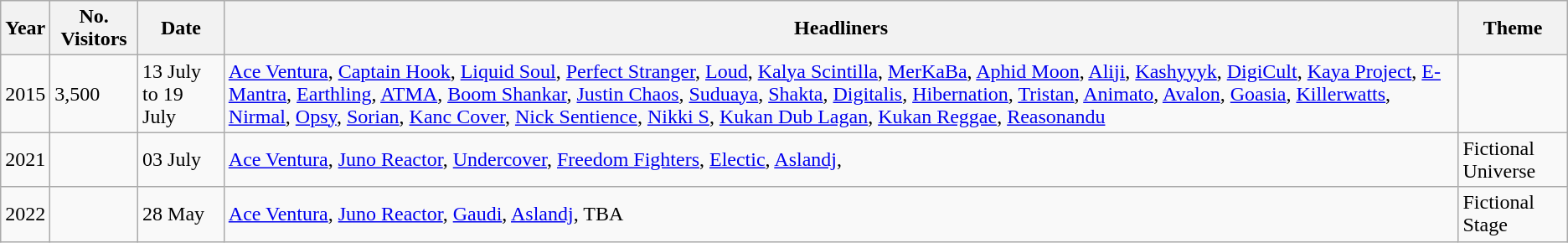<table class="wikitable">
<tr>
<th>Year</th>
<th>No. Visitors</th>
<th>Date</th>
<th>Headliners</th>
<th>Theme</th>
</tr>
<tr>
<td>2015</td>
<td>3,500</td>
<td>13 July to 19 July</td>
<td><a href='#'>Ace Ventura</a>, <a href='#'>Captain Hook</a>, <a href='#'>Liquid Soul</a>, <a href='#'>Perfect Stranger</a>, <a href='#'>Loud</a>, <a href='#'>Kalya Scintilla</a>, <a href='#'>MerKaBa</a>, <a href='#'>Aphid Moon</a>, <a href='#'>Aliji</a>, <a href='#'>Kashyyyk</a>, <a href='#'>DigiCult</a>, <a href='#'>Kaya Project</a>, <a href='#'>E-Mantra</a>, <a href='#'>Earthling</a>, <a href='#'>ATMA</a>, <a href='#'>Boom Shankar</a>, <a href='#'>Justin Chaos</a>, <a href='#'>Suduaya</a>, <a href='#'>Shakta</a>, <a href='#'>Digitalis</a>, <a href='#'>Hibernation</a>, <a href='#'>Tristan</a>, <a href='#'>Animato</a>, <a href='#'>Avalon</a>, <a href='#'>Goasia</a>, <a href='#'>Killerwatts</a>, <a href='#'>Nirmal</a>, <a href='#'>Opsy</a>, <a href='#'>Sorian</a>, <a href='#'>Kanc Cover</a>, <a href='#'>Nick Sentience</a>, <a href='#'>Nikki S</a>, <a href='#'>Kukan Dub Lagan</a>, <a href='#'>Kukan Reggae</a>, <a href='#'>Reasonandu</a></td>
<td></td>
</tr>
<tr>
<td>2021</td>
<td></td>
<td>03 July</td>
<td><a href='#'>Ace Ventura</a>, <a href='#'>Juno Reactor</a>, <a href='#'>Undercover</a>, <a href='#'>Freedom Fighters</a>, <a href='#'>Electic</a>, <a href='#'>Aslandj</a>,</td>
<td>Fictional Universe</td>
</tr>
<tr>
<td>2022</td>
<td></td>
<td>28 May</td>
<td><a href='#'>Ace Ventura</a>, <a href='#'>Juno Reactor</a>, <a href='#'>Gaudi</a>, <a href='#'>Aslandj</a>, TBA</td>
<td>Fictional Stage</td>
</tr>
</table>
